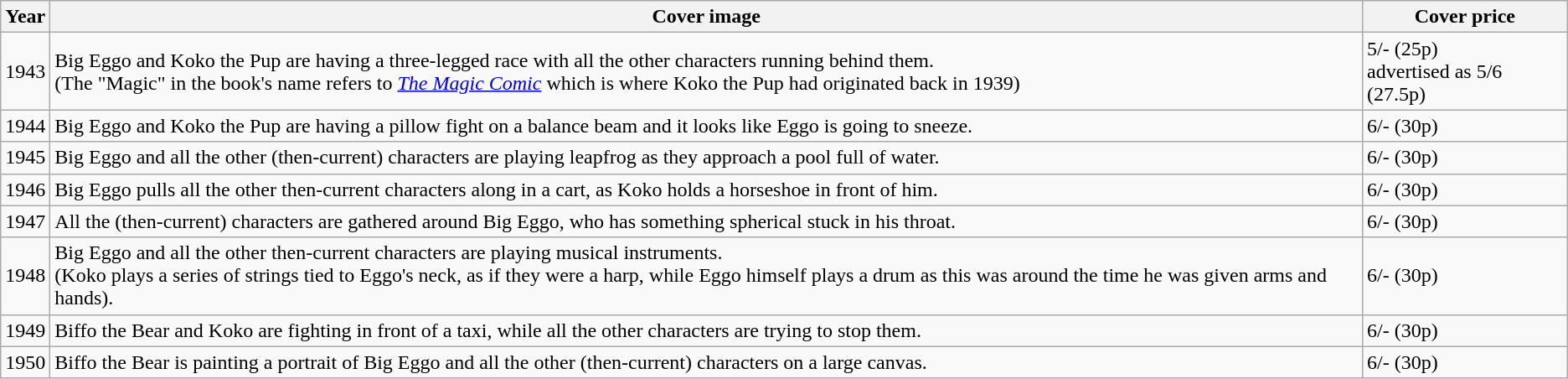<table class="wikitable">
<tr>
<th>Year</th>
<th>Cover image</th>
<th>Cover price</th>
</tr>
<tr>
<td>1943</td>
<td>Big Eggo and Koko the Pup are having a three-legged race with all the other characters running behind them. <br>(The "Magic" in the book's name refers to <em><a href='#'>The Magic Comic</a></em> which is where Koko the Pup had originated back in 1939)</td>
<td>5/- (25p)<br>advertised as 5/6 (27.5p)</td>
</tr>
<tr>
<td>1944</td>
<td>Big Eggo and Koko the Pup are having a pillow fight on a balance beam and it looks like Eggo is going to sneeze.</td>
<td>6/- (30p)</td>
</tr>
<tr>
<td>1945</td>
<td>Big Eggo and all the other (then-current) characters are playing leapfrog as they approach a pool full of water.</td>
<td>6/- (30p)</td>
</tr>
<tr>
<td>1946</td>
<td>Big Eggo pulls all the other then-current characters along in a cart, as Koko holds a horseshoe in front of him.</td>
<td>6/- (30p)</td>
</tr>
<tr>
<td>1947</td>
<td>All the (then-current) characters are gathered around Big Eggo, who has something spherical stuck in his throat.</td>
<td>6/- (30p)</td>
</tr>
<tr>
<td>1948</td>
<td>Big Eggo and all the other then-current characters are playing musical instruments. <br>(Koko plays a series of strings tied to Eggo's neck, as if they were a harp, while Eggo himself plays a drum as this was around the time he was given arms and hands).</td>
<td>6/- (30p)</td>
</tr>
<tr>
<td>1949</td>
<td>Biffo the Bear and Koko are fighting in front of a taxi, while all the other characters are trying to stop them.</td>
<td>6/- (30p)</td>
</tr>
<tr>
<td>1950</td>
<td>Biffo the Bear is painting a portrait of Big Eggo and all the other (then-current) characters on a large canvas.</td>
<td>6/- (30p)</td>
</tr>
</table>
